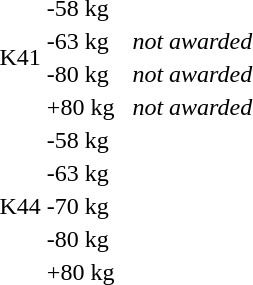<table>
<tr>
<td rowspan="5">K41</td>
<td rowspan="2">-58 kg</td>
<td rowspan="2"></td>
<td rowspan="2"></td>
<td></td>
</tr>
<tr>
<td></td>
</tr>
<tr>
<td>-63 kg</td>
<td></td>
<td></td>
<td><em>not awarded</em></td>
</tr>
<tr>
<td>-80 kg</td>
<td></td>
<td></td>
<td><em>not awarded</em></td>
</tr>
<tr>
<td>+80 kg</td>
<td></td>
<td></td>
<td><em>not awarded</em></td>
</tr>
<tr>
<td rowspan="11">K44</td>
<td rowspan="2">-58 kg</td>
<td rowspan="2"></td>
<td rowspan="2"></td>
<td></td>
</tr>
<tr>
<td></td>
</tr>
<tr>
<td rowspan="2">-63 kg</td>
<td rowspan="2"></td>
<td rowspan="2"></td>
<td></td>
</tr>
<tr>
<td></td>
</tr>
<tr>
<td rowspan="2">-70 kg</td>
<td rowspan="2"></td>
<td rowspan="2"></td>
<td></td>
</tr>
<tr>
<td></td>
</tr>
<tr>
<td rowspan="2">-80 kg</td>
<td rowspan="2"></td>
<td rowspan="2"></td>
<td></td>
</tr>
<tr>
<td></td>
</tr>
<tr>
<td rowspan="2">+80 kg</td>
<td rowspan="2"></td>
<td rowspan="2"></td>
<td></td>
</tr>
<tr>
<td></td>
</tr>
</table>
